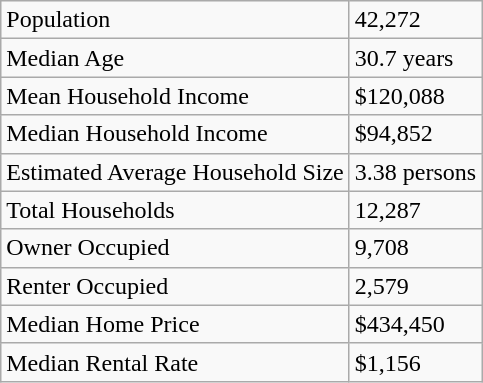<table class="wikitable">
<tr>
<td>Population</td>
<td>42,272</td>
</tr>
<tr>
<td>Median Age</td>
<td>30.7 years</td>
</tr>
<tr>
<td>Mean Household Income</td>
<td>$120,088</td>
</tr>
<tr>
<td>Median Household Income</td>
<td>$94,852</td>
</tr>
<tr>
<td>Estimated Average Household Size</td>
<td>3.38 persons</td>
</tr>
<tr>
<td>Total Households</td>
<td>12,287</td>
</tr>
<tr>
<td>Owner Occupied</td>
<td>9,708</td>
</tr>
<tr>
<td>Renter Occupied</td>
<td>2,579</td>
</tr>
<tr>
<td>Median Home Price</td>
<td>$434,450</td>
</tr>
<tr>
<td>Median Rental Rate</td>
<td>$1,156</td>
</tr>
</table>
